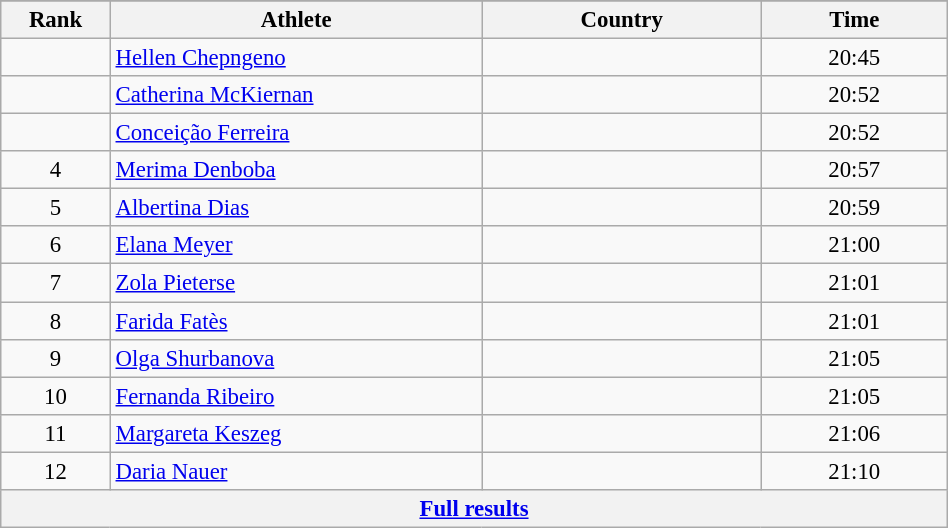<table class="wikitable sortable" style=" text-align:center; font-size:95%;" width="50%">
<tr>
</tr>
<tr>
<th width=5%>Rank</th>
<th width=20%>Athlete</th>
<th width=15%>Country</th>
<th width=10%>Time</th>
</tr>
<tr>
<td align=center></td>
<td align=left><a href='#'>Hellen Chepngeno</a></td>
<td align=left></td>
<td>20:45</td>
</tr>
<tr>
<td align=center></td>
<td align=left><a href='#'>Catherina McKiernan</a></td>
<td align=left></td>
<td>20:52</td>
</tr>
<tr>
<td align=center></td>
<td align=left><a href='#'>Conceição Ferreira</a></td>
<td align=left></td>
<td>20:52</td>
</tr>
<tr>
<td align=center>4</td>
<td align=left><a href='#'>Merima Denboba</a></td>
<td align=left></td>
<td>20:57</td>
</tr>
<tr>
<td align=center>5</td>
<td align=left><a href='#'>Albertina Dias</a></td>
<td align=left></td>
<td>20:59</td>
</tr>
<tr>
<td align=center>6</td>
<td align=left><a href='#'>Elana Meyer</a></td>
<td align=left></td>
<td>21:00</td>
</tr>
<tr>
<td align=center>7</td>
<td align=left><a href='#'>Zola Pieterse</a></td>
<td align=left></td>
<td>21:01</td>
</tr>
<tr>
<td align=center>8</td>
<td align=left><a href='#'>Farida Fatès</a></td>
<td align=left></td>
<td>21:01</td>
</tr>
<tr>
<td align=center>9</td>
<td align=left><a href='#'>Olga Shurbanova</a></td>
<td align=left></td>
<td>21:05</td>
</tr>
<tr>
<td align=center>10</td>
<td align=left><a href='#'>Fernanda Ribeiro</a></td>
<td align=left></td>
<td>21:05</td>
</tr>
<tr>
<td align=center>11</td>
<td align=left><a href='#'>Margareta Keszeg</a></td>
<td align=left></td>
<td>21:06</td>
</tr>
<tr>
<td align=center>12</td>
<td align=left><a href='#'>Daria Nauer</a></td>
<td align=left></td>
<td>21:10</td>
</tr>
<tr class="sortbottom">
<th colspan=4 align=center><a href='#'>Full results</a></th>
</tr>
</table>
